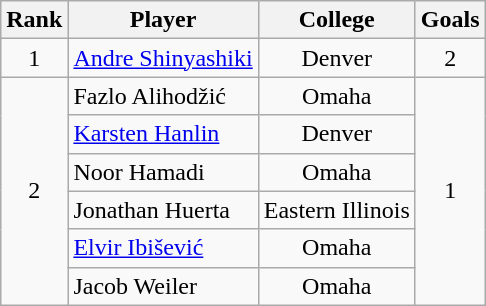<table class="wikitable" style="text-align:center">
<tr>
<th>Rank</th>
<th>Player</th>
<th>College</th>
<th>Goals</th>
</tr>
<tr>
<td>1</td>
<td align=left> <a href='#'>Andre Shinyashiki</a></td>
<td>Denver</td>
<td>2</td>
</tr>
<tr>
<td rowspan="6">2</td>
<td align=left> Fazlo Alihodžić</td>
<td>Omaha</td>
<td rowspan="6">1</td>
</tr>
<tr>
<td align=left> <a href='#'>Karsten Hanlin</a></td>
<td>Denver</td>
</tr>
<tr>
<td align=left> Noor Hamadi</td>
<td>Omaha</td>
</tr>
<tr>
<td align=left> Jonathan Huerta</td>
<td>Eastern Illinois</td>
</tr>
<tr>
<td align=left> <a href='#'>Elvir Ibišević</a></td>
<td>Omaha</td>
</tr>
<tr>
<td align=left> Jacob Weiler</td>
<td>Omaha</td>
</tr>
</table>
